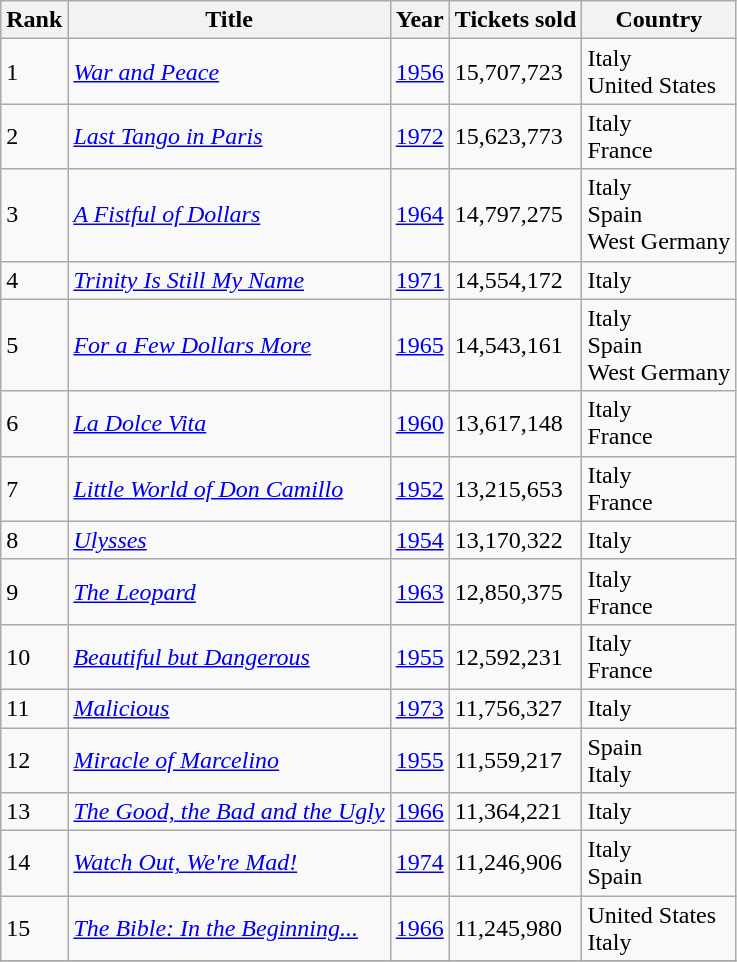<table class="wikitable sortable">
<tr>
<th>Rank</th>
<th>Title</th>
<th>Year</th>
<th>Tickets sold</th>
<th>Country</th>
</tr>
<tr>
<td>1</td>
<td><em><a href='#'>War and Peace</a></em></td>
<td><a href='#'>1956</a></td>
<td>15,707,723</td>
<td>Italy<br>United States</td>
</tr>
<tr>
<td>2</td>
<td><em><a href='#'>Last Tango in Paris</a></em></td>
<td><a href='#'>1972</a></td>
<td>15,623,773</td>
<td>Italy<br>France</td>
</tr>
<tr>
<td>3</td>
<td><em><a href='#'>A Fistful of Dollars</a></em></td>
<td><a href='#'>1964</a></td>
<td>14,797,275</td>
<td>Italy<br>Spain<br>West Germany</td>
</tr>
<tr>
<td>4</td>
<td><em><a href='#'>Trinity Is Still My Name</a></em></td>
<td><a href='#'>1971</a></td>
<td>14,554,172</td>
<td>Italy</td>
</tr>
<tr>
<td>5</td>
<td><em><a href='#'>For a Few Dollars More</a></em></td>
<td><a href='#'>1965</a></td>
<td>14,543,161</td>
<td>Italy<br>Spain<br>West Germany</td>
</tr>
<tr>
<td>6</td>
<td><em><a href='#'>La Dolce Vita</a></em></td>
<td><a href='#'>1960</a></td>
<td>13,617,148</td>
<td>Italy<br>France</td>
</tr>
<tr>
<td>7</td>
<td><em><a href='#'>Little World of Don Camillo</a></em></td>
<td><a href='#'>1952</a></td>
<td>13,215,653</td>
<td>Italy<br>France</td>
</tr>
<tr>
<td>8</td>
<td><em><a href='#'>Ulysses</a></em></td>
<td><a href='#'>1954</a></td>
<td>13,170,322</td>
<td>Italy</td>
</tr>
<tr>
<td>9</td>
<td><em><a href='#'>The Leopard</a></em></td>
<td><a href='#'>1963</a></td>
<td>12,850,375</td>
<td>Italy<br>France</td>
</tr>
<tr>
<td>10</td>
<td><em><a href='#'>Beautiful but Dangerous</a></em></td>
<td><a href='#'>1955</a></td>
<td>12,592,231</td>
<td>Italy<br>France</td>
</tr>
<tr>
<td>11</td>
<td><em><a href='#'>Malicious</a></em></td>
<td><a href='#'>1973</a></td>
<td>11,756,327</td>
<td>Italy</td>
</tr>
<tr>
<td>12</td>
<td><em><a href='#'>Miracle of Marcelino</a></em></td>
<td><a href='#'>1955</a></td>
<td>11,559,217</td>
<td>Spain<br>Italy</td>
</tr>
<tr>
<td>13</td>
<td><em><a href='#'>The Good, the Bad and the Ugly</a></em></td>
<td><a href='#'>1966</a></td>
<td>11,364,221</td>
<td>Italy</td>
</tr>
<tr>
<td>14</td>
<td><em><a href='#'>Watch Out, We're Mad!</a></em></td>
<td><a href='#'>1974</a></td>
<td>11,246,906</td>
<td>Italy<br>Spain</td>
</tr>
<tr>
<td>15</td>
<td><em><a href='#'>The Bible: In the Beginning...</a></em></td>
<td><a href='#'>1966</a></td>
<td>11,245,980</td>
<td>United States<br>Italy</td>
</tr>
<tr>
</tr>
</table>
